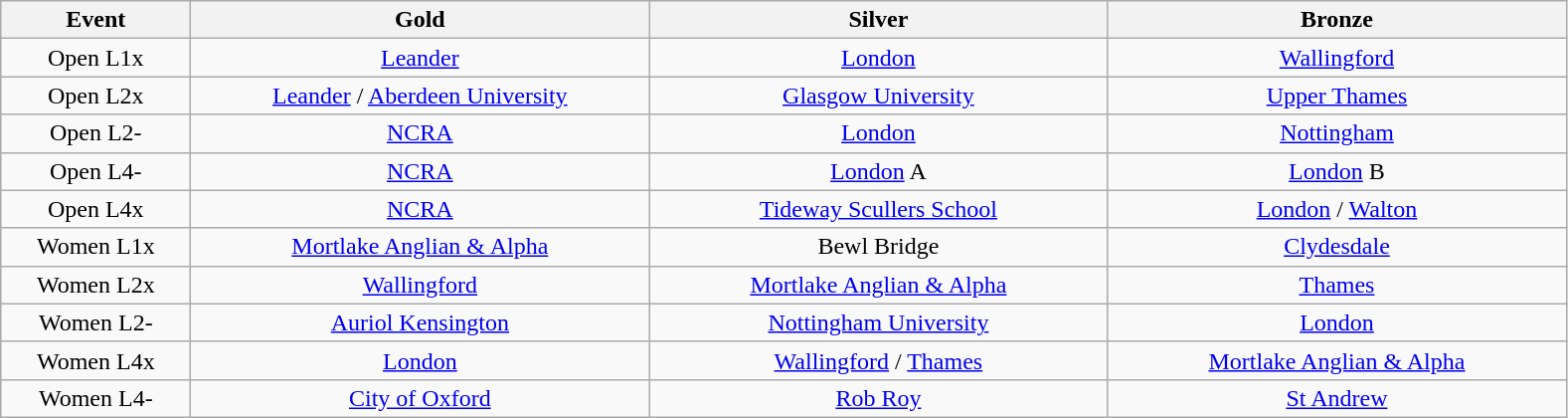<table class="wikitable" style="text-align:center">
<tr>
<th width=120>Event</th>
<th width=300>Gold</th>
<th width=300>Silver</th>
<th width=300>Bronze</th>
</tr>
<tr>
<td>Open L1x</td>
<td><a href='#'>Leander</a></td>
<td><a href='#'>London</a></td>
<td><a href='#'>Wallingford</a></td>
</tr>
<tr>
<td>Open L2x</td>
<td><a href='#'>Leander</a> / <a href='#'>Aberdeen University</a></td>
<td><a href='#'>Glasgow University</a></td>
<td><a href='#'>Upper Thames</a></td>
</tr>
<tr>
<td>Open L2-</td>
<td><a href='#'>NCRA</a></td>
<td><a href='#'>London</a></td>
<td><a href='#'>Nottingham</a></td>
</tr>
<tr>
<td>Open L4-</td>
<td><a href='#'>NCRA</a></td>
<td><a href='#'>London</a> A</td>
<td><a href='#'>London</a> B</td>
</tr>
<tr>
<td>Open L4x</td>
<td><a href='#'>NCRA</a></td>
<td><a href='#'>Tideway Scullers School</a></td>
<td><a href='#'>London</a> / <a href='#'>Walton</a></td>
</tr>
<tr>
<td>Women L1x</td>
<td><a href='#'>Mortlake Anglian & Alpha</a></td>
<td>Bewl Bridge</td>
<td><a href='#'>Clydesdale</a></td>
</tr>
<tr>
<td>Women L2x</td>
<td><a href='#'>Wallingford</a></td>
<td><a href='#'>Mortlake Anglian & Alpha</a></td>
<td><a href='#'>Thames</a></td>
</tr>
<tr>
<td>Women L2-</td>
<td><a href='#'>Auriol Kensington</a></td>
<td><a href='#'>Nottingham University</a></td>
<td><a href='#'>London</a></td>
</tr>
<tr>
<td>Women L4x</td>
<td><a href='#'>London</a></td>
<td><a href='#'>Wallingford</a> / <a href='#'>Thames</a></td>
<td><a href='#'>Mortlake Anglian & Alpha</a></td>
</tr>
<tr>
<td>Women L4-</td>
<td><a href='#'>City of Oxford</a></td>
<td><a href='#'>Rob Roy</a></td>
<td><a href='#'>St Andrew</a></td>
</tr>
</table>
